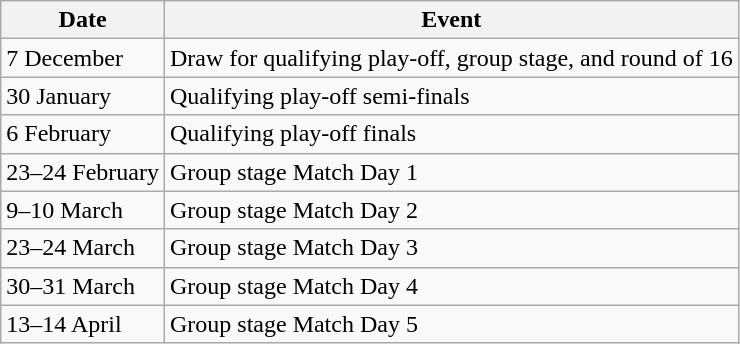<table class="wikitable" style="float:left; margin-right:1em">
<tr>
<th>Date</th>
<th>Event</th>
</tr>
<tr>
<td>7 December</td>
<td>Draw for qualifying play-off, group stage, and round of 16</td>
</tr>
<tr>
<td>30 January</td>
<td>Qualifying play-off semi-finals</td>
</tr>
<tr>
<td>6 February</td>
<td>Qualifying play-off finals</td>
</tr>
<tr>
<td>23–24 February</td>
<td>Group stage Match Day 1</td>
</tr>
<tr>
<td>9–10 March</td>
<td>Group stage Match Day 2</td>
</tr>
<tr>
<td>23–24 March</td>
<td>Group stage Match Day 3</td>
</tr>
<tr>
<td>30–31 March</td>
<td>Group stage Match Day 4</td>
</tr>
<tr>
<td>13–14 April</td>
<td>Group stage Match Day 5</td>
</tr>
</table>
